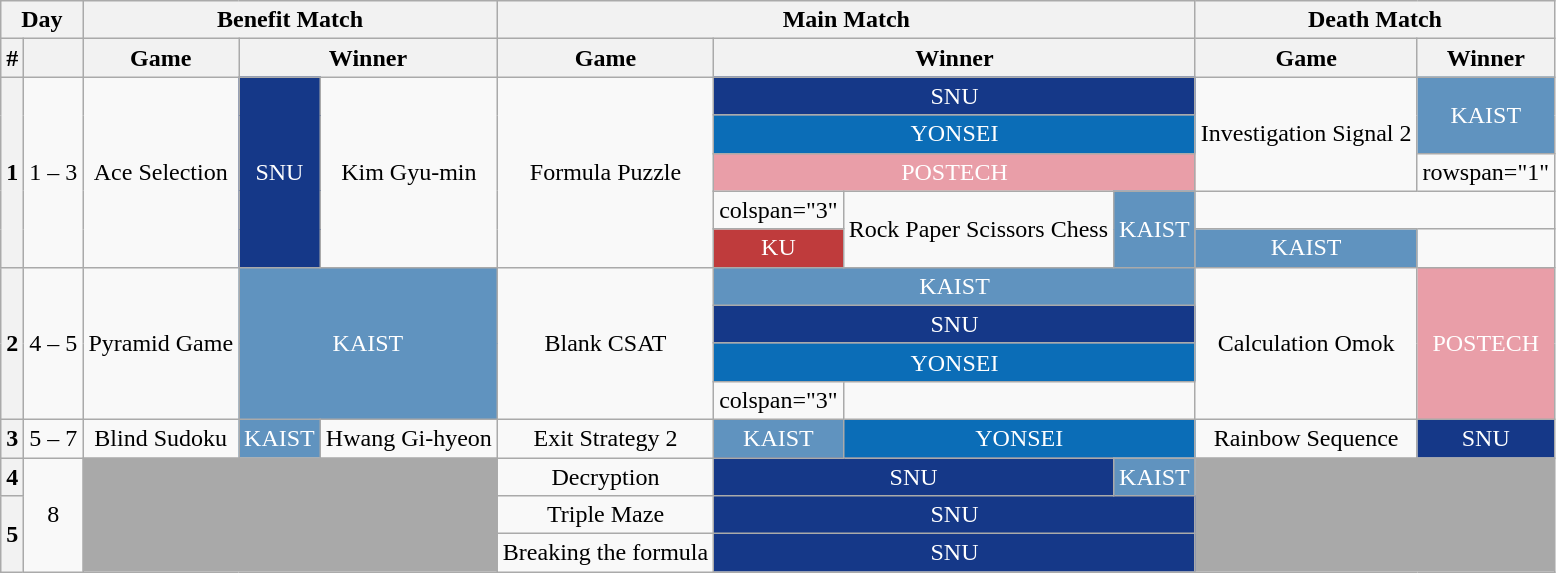<table class="wikitable" style="text-align:center">
<tr>
<th scope="col" colspan="2">Day</th>
<th scope="col" colspan="3">Benefit Match</th>
<th scope="col" colspan="4">Main Match</th>
<th scope="col" colspan="2">Death Match</th>
</tr>
<tr>
<th scope="col">#</th>
<th scope="col"></th>
<th scope="col">Game</th>
<th scope="col" colspan="2">Winner</th>
<th scope="col">Game</th>
<th scope="col" colspan="3">Winner</th>
<th scope="col">Game</th>
<th scope="col" colspan="">Winner</th>
</tr>
<tr>
<th scope="row" rowspan="5">1</th>
<td rowspan="5">1 – 3</td>
<td rowspan="5">Ace Selection</td>
<td rowspan="5" style="background-color:#153888; color:white">SNU</td>
<td rowspan="5">Kim Gyu-min</td>
<td rowspan="5">Formula Puzzle</td>
<td colspan="3" style="background-color:#153888; color:white">SNU</td>
<td rowspan="3">Investigation Signal 2</td>
<td rowspan="2" style="background-color:#6093BF; color:white">KAIST</td>
</tr>
<tr>
<td colspan="3" style="background-color:#0B6DB7; color:white">YONSEI</td>
</tr>
<tr>
<td colspan="3" style="background-color:#E99EA8; color:white">POSTECH</td>
<td>rowspan="1"  </td>
</tr>
<tr>
<td>colspan="3"  </td>
<td rowspan="2">Rock Paper Scissors Chess</td>
<td rowspan="2" style="background-color:#6093BF; color:white">KAIST</td>
</tr>
<tr>
<td style="background-color:#BF3B3C; color:white">KU</td>
<td style="background-color:#6093BF; color:white">KAIST</td>
<td> </td>
</tr>
<tr>
<th scope="row" rowspan="4">2</th>
<td rowspan="4">4 – 5</td>
<td rowspan="4">Pyramid Game</td>
<td colspan="2" rowspan="4" style="background-color:#6093BF; color:white">KAIST</td>
<td rowspan="4">Blank CSAT</td>
<td colspan="3" style="background-color:#6093BF; color:white">KAIST</td>
<td rowspan="4">Calculation Omok</td>
<td rowspan="4" style="background-color:#E99EA8; color:white">POSTECH</td>
</tr>
<tr>
<td colspan="3" style="background-color:#153888; color:white">SNU</td>
</tr>
<tr>
<td colspan="3" style="background-color:#0B6DB7; color:white">YONSEI</td>
</tr>
<tr>
<td>colspan="3"  </td>
</tr>
<tr>
<th scope="row">3</th>
<td>5 – 7</td>
<td>Blind Sudoku</td>
<td style="background-color:#6093BF; color:white">KAIST</td>
<td>Hwang Gi-hyeon</td>
<td>Exit Strategy 2</td>
<td style="background-color:#6093BF; color:white">KAIST</td>
<td colspan="2" style="background-color:#0B6DB7; color:white">YONSEI</td>
<td>Rainbow Sequence</td>
<td style="background-color:#153888; color:white">SNU</td>
</tr>
<tr>
<th scope="row">4</th>
<td rowspan="3">8</td>
<td colspan="3" rowspan="3" style="background-color:darkgrey"></td>
<td>Decryption</td>
<td colspan="2" style="background-color:#153888; color:white">SNU</td>
<td style="background-color:#6093BF; color:white">KAIST</td>
<td colspan="2" rowspan="3" style="background-color:darkgrey"></td>
</tr>
<tr>
<th scope="row" rowspan="2">5</th>
<td>Triple Maze</td>
<td colspan="3" style="background-color:#153888; color:white">SNU</td>
</tr>
<tr>
<td>Breaking the formula</td>
<td colspan="3" style="background-color:#153888; color:white">SNU</td>
</tr>
</table>
